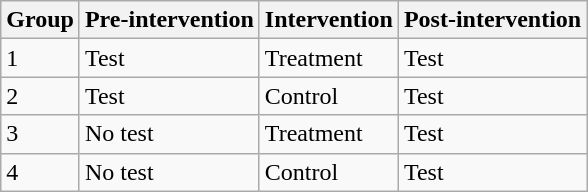<table class="wikitable">
<tr>
<th>Group</th>
<th>Pre-intervention</th>
<th>Intervention</th>
<th>Post-intervention</th>
</tr>
<tr>
<td>1</td>
<td>Test</td>
<td>Treatment</td>
<td>Test</td>
</tr>
<tr>
<td>2</td>
<td>Test</td>
<td>Control</td>
<td>Test</td>
</tr>
<tr>
<td>3</td>
<td>No test</td>
<td>Treatment</td>
<td>Test</td>
</tr>
<tr>
<td>4</td>
<td>No test</td>
<td>Control</td>
<td>Test</td>
</tr>
</table>
